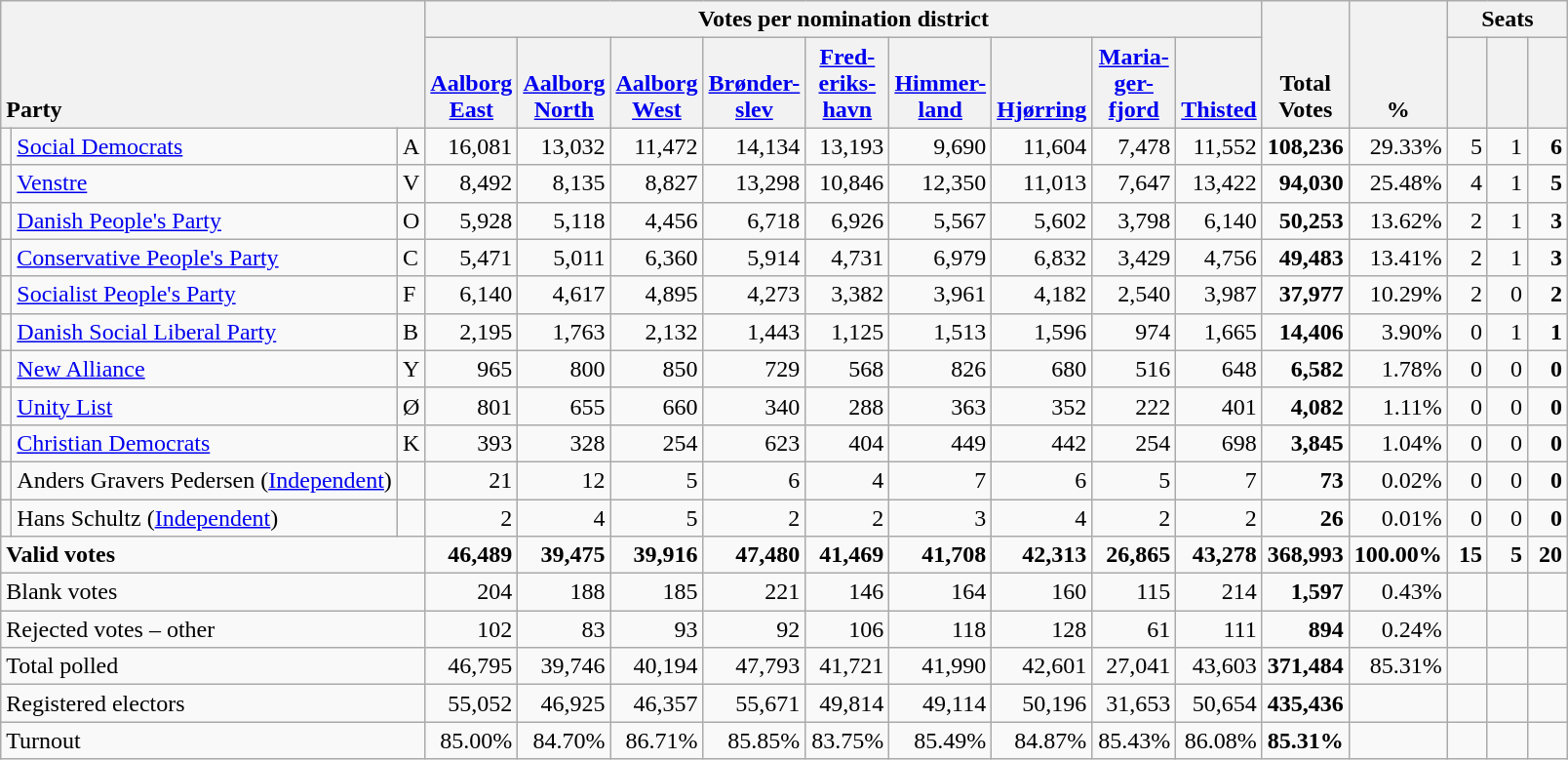<table class="wikitable" border="1" style="text-align:right;">
<tr>
<th style="text-align:left;" valign=bottom rowspan=2 colspan=3>Party</th>
<th colspan=9>Votes per nomination district</th>
<th align=center valign=bottom rowspan=2 width="50">Total Votes</th>
<th align=center valign=bottom rowspan=2 width="50">%</th>
<th colspan=3>Seats</th>
</tr>
<tr>
<th align=center valign=bottom width="50"><a href='#'>Aalborg East</a></th>
<th align="center" valign="bottom" width="50"><a href='#'>Aalborg North</a></th>
<th align="center" valign="bottom" width="50"><a href='#'>Aalborg West</a></th>
<th align="center" valign="bottom" width="50"><a href='#'>Brønder- slev</a></th>
<th align="center" valign="bottom" width="50"><a href='#'>Fred- eriks- havn</a></th>
<th align="center" valign="bottom" width="50"><a href='#'>Himmer- land</a></th>
<th align="center" valign="bottom" width="50"><a href='#'>Hjørring</a></th>
<th align="center" valign="bottom" width="50"><a href='#'>Maria- ger- fjord</a></th>
<th align="center" valign="bottom" width="50"><a href='#'>Thisted</a></th>
<th align="center" valign="bottom" width="20"><small></small></th>
<th align=center valign=bottom width="20"><small><a href='#'></a></small></th>
<th align=center valign=bottom width="20"><small></small></th>
</tr>
<tr>
<td></td>
<td align=left><a href='#'>Social Democrats</a></td>
<td align=left>A</td>
<td>16,081</td>
<td>13,032</td>
<td>11,472</td>
<td>14,134</td>
<td>13,193</td>
<td>9,690</td>
<td>11,604</td>
<td>7,478</td>
<td>11,552</td>
<td><strong>108,236</strong></td>
<td>29.33%</td>
<td>5</td>
<td>1</td>
<td><strong>6</strong></td>
</tr>
<tr>
<td></td>
<td align=left><a href='#'>Venstre</a></td>
<td align=left>V</td>
<td>8,492</td>
<td>8,135</td>
<td>8,827</td>
<td>13,298</td>
<td>10,846</td>
<td>12,350</td>
<td>11,013</td>
<td>7,647</td>
<td>13,422</td>
<td><strong>94,030</strong></td>
<td>25.48%</td>
<td>4</td>
<td>1</td>
<td><strong>5</strong></td>
</tr>
<tr>
<td></td>
<td align=left><a href='#'>Danish People's Party</a></td>
<td align=left>O</td>
<td>5,928</td>
<td>5,118</td>
<td>4,456</td>
<td>6,718</td>
<td>6,926</td>
<td>5,567</td>
<td>5,602</td>
<td>3,798</td>
<td>6,140</td>
<td><strong>50,253</strong></td>
<td>13.62%</td>
<td>2</td>
<td>1</td>
<td><strong>3</strong></td>
</tr>
<tr>
<td></td>
<td align=left style="white-space: nowrap;"><a href='#'>Conservative People's Party</a></td>
<td align=left>C</td>
<td>5,471</td>
<td>5,011</td>
<td>6,360</td>
<td>5,914</td>
<td>4,731</td>
<td>6,979</td>
<td>6,832</td>
<td>3,429</td>
<td>4,756</td>
<td><strong>49,483</strong></td>
<td>13.41%</td>
<td>2</td>
<td>1</td>
<td><strong>3</strong></td>
</tr>
<tr>
<td></td>
<td align=left><a href='#'>Socialist People's Party</a></td>
<td align=left>F</td>
<td>6,140</td>
<td>4,617</td>
<td>4,895</td>
<td>4,273</td>
<td>3,382</td>
<td>3,961</td>
<td>4,182</td>
<td>2,540</td>
<td>3,987</td>
<td><strong>37,977</strong></td>
<td>10.29%</td>
<td>2</td>
<td>0</td>
<td><strong>2</strong></td>
</tr>
<tr>
<td></td>
<td align=left><a href='#'>Danish Social Liberal Party</a></td>
<td align=left>B</td>
<td>2,195</td>
<td>1,763</td>
<td>2,132</td>
<td>1,443</td>
<td>1,125</td>
<td>1,513</td>
<td>1,596</td>
<td>974</td>
<td>1,665</td>
<td><strong>14,406</strong></td>
<td>3.90%</td>
<td>0</td>
<td>1</td>
<td><strong>1</strong></td>
</tr>
<tr>
<td></td>
<td align=left><a href='#'>New Alliance</a></td>
<td align=left>Y</td>
<td>965</td>
<td>800</td>
<td>850</td>
<td>729</td>
<td>568</td>
<td>826</td>
<td>680</td>
<td>516</td>
<td>648</td>
<td><strong>6,582</strong></td>
<td>1.78%</td>
<td>0</td>
<td>0</td>
<td><strong>0</strong></td>
</tr>
<tr>
<td></td>
<td align=left><a href='#'>Unity List</a></td>
<td align=left>Ø</td>
<td>801</td>
<td>655</td>
<td>660</td>
<td>340</td>
<td>288</td>
<td>363</td>
<td>352</td>
<td>222</td>
<td>401</td>
<td><strong>4,082</strong></td>
<td>1.11%</td>
<td>0</td>
<td>0</td>
<td><strong>0</strong></td>
</tr>
<tr>
<td></td>
<td align=left><a href='#'>Christian Democrats</a></td>
<td align=left>K</td>
<td>393</td>
<td>328</td>
<td>254</td>
<td>623</td>
<td>404</td>
<td>449</td>
<td>442</td>
<td>254</td>
<td>698</td>
<td><strong>3,845</strong></td>
<td>1.04%</td>
<td>0</td>
<td>0</td>
<td><strong>0</strong></td>
</tr>
<tr>
<td></td>
<td align=left>Anders Gravers Pedersen (<a href='#'>Independent</a>)</td>
<td></td>
<td>21</td>
<td>12</td>
<td>5</td>
<td>6</td>
<td>4</td>
<td>7</td>
<td>6</td>
<td>5</td>
<td>7</td>
<td><strong>73</strong></td>
<td>0.02%</td>
<td>0</td>
<td>0</td>
<td><strong>0</strong></td>
</tr>
<tr>
<td></td>
<td align=left>Hans Schultz (<a href='#'>Independent</a>)</td>
<td></td>
<td>2</td>
<td>4</td>
<td>5</td>
<td>2</td>
<td>2</td>
<td>3</td>
<td>4</td>
<td>2</td>
<td>2</td>
<td><strong>26</strong></td>
<td>0.01%</td>
<td>0</td>
<td>0</td>
<td><strong>0</strong></td>
</tr>
<tr style="font-weight:bold">
<td align=left colspan=3>Valid votes</td>
<td>46,489</td>
<td>39,475</td>
<td>39,916</td>
<td>47,480</td>
<td>41,469</td>
<td>41,708</td>
<td>42,313</td>
<td>26,865</td>
<td>43,278</td>
<td>368,993</td>
<td>100.00%</td>
<td>15</td>
<td>5</td>
<td>20</td>
</tr>
<tr>
<td align=left colspan=3>Blank votes</td>
<td>204</td>
<td>188</td>
<td>185</td>
<td>221</td>
<td>146</td>
<td>164</td>
<td>160</td>
<td>115</td>
<td>214</td>
<td><strong>1,597</strong></td>
<td>0.43%</td>
<td></td>
<td></td>
<td></td>
</tr>
<tr>
<td align=left colspan=3>Rejected votes – other</td>
<td>102</td>
<td>83</td>
<td>93</td>
<td>92</td>
<td>106</td>
<td>118</td>
<td>128</td>
<td>61</td>
<td>111</td>
<td><strong>894</strong></td>
<td>0.24%</td>
<td></td>
<td></td>
<td></td>
</tr>
<tr>
<td align=left colspan=3>Total polled</td>
<td>46,795</td>
<td>39,746</td>
<td>40,194</td>
<td>47,793</td>
<td>41,721</td>
<td>41,990</td>
<td>42,601</td>
<td>27,041</td>
<td>43,603</td>
<td><strong>371,484</strong></td>
<td>85.31%</td>
<td></td>
<td></td>
<td></td>
</tr>
<tr>
<td align=left colspan=3>Registered electors</td>
<td>55,052</td>
<td>46,925</td>
<td>46,357</td>
<td>55,671</td>
<td>49,814</td>
<td>49,114</td>
<td>50,196</td>
<td>31,653</td>
<td>50,654</td>
<td><strong>435,436</strong></td>
<td></td>
<td></td>
<td></td>
<td></td>
</tr>
<tr>
<td align=left colspan=3>Turnout</td>
<td>85.00%</td>
<td>84.70%</td>
<td>86.71%</td>
<td>85.85%</td>
<td>83.75%</td>
<td>85.49%</td>
<td>84.87%</td>
<td>85.43%</td>
<td>86.08%</td>
<td><strong>85.31%</strong></td>
<td></td>
<td></td>
<td></td>
<td></td>
</tr>
</table>
